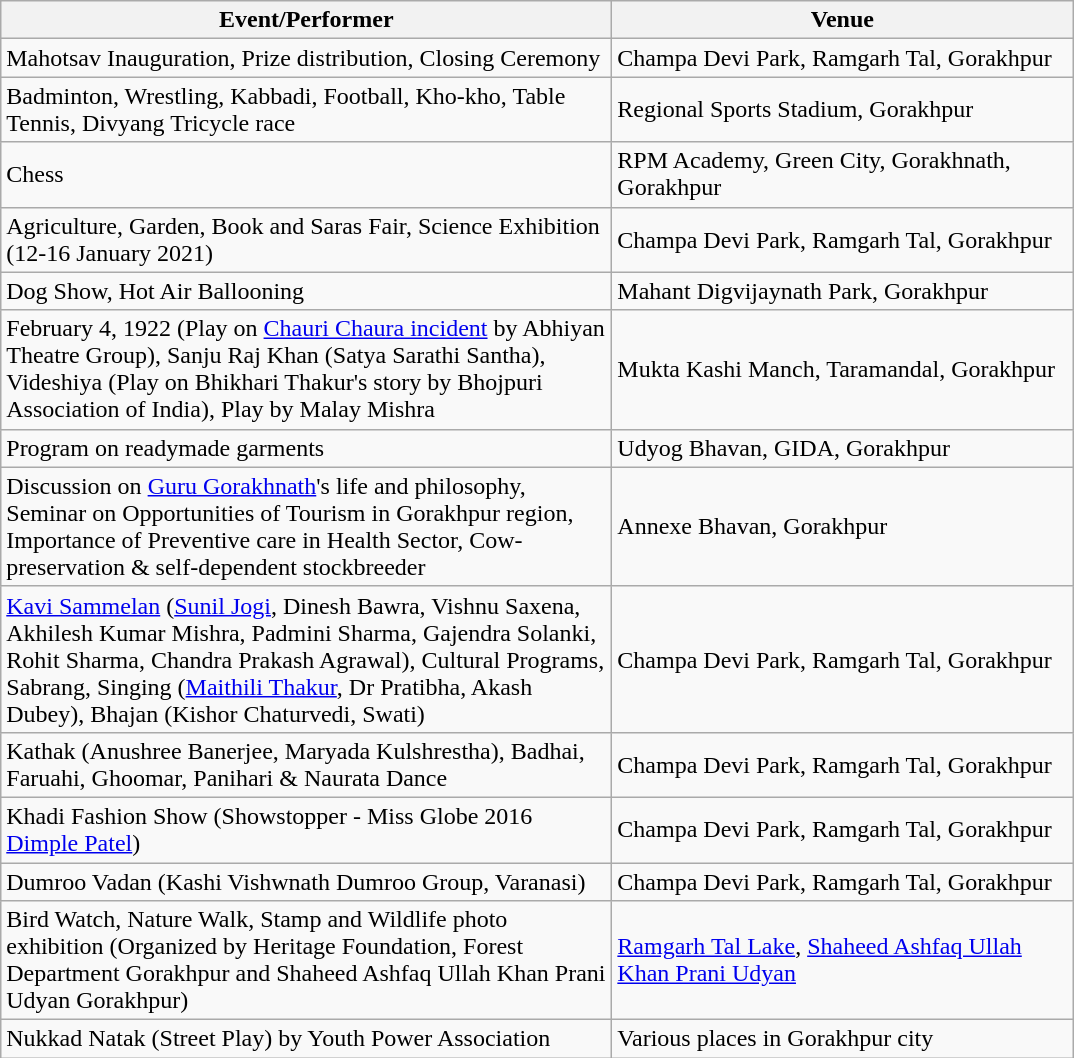<table class="wikitable">
<tr>
<th width=400>Event/Performer</th>
<th width=300>Venue</th>
</tr>
<tr>
<td>Mahotsav Inauguration, Prize distribution, Closing Ceremony</td>
<td>Champa Devi Park, Ramgarh Tal, Gorakhpur</td>
</tr>
<tr>
<td>Badminton, Wrestling, Kabbadi, Football, Kho-kho, Table Tennis, Divyang Tricycle race</td>
<td>Regional Sports Stadium, Gorakhpur</td>
</tr>
<tr>
<td>Chess</td>
<td>RPM Academy, Green City, Gorakhnath, Gorakhpur</td>
</tr>
<tr>
<td>Agriculture, Garden, Book and Saras Fair, Science Exhibition (12-16 January 2021)</td>
<td>Champa Devi Park, Ramgarh Tal, Gorakhpur</td>
</tr>
<tr>
<td>Dog Show, Hot Air Ballooning</td>
<td>Mahant Digvijaynath Park, Gorakhpur</td>
</tr>
<tr>
<td>February 4, 1922 (Play on <a href='#'>Chauri Chaura incident</a> by Abhiyan Theatre Group), Sanju Raj Khan (Satya Sarathi Santha), Videshiya (Play on Bhikhari Thakur's story by Bhojpuri Association of India), Play by Malay Mishra</td>
<td>Mukta Kashi Manch, Taramandal, Gorakhpur</td>
</tr>
<tr>
<td>Program on readymade garments</td>
<td>Udyog Bhavan, GIDA, Gorakhpur</td>
</tr>
<tr>
<td>Discussion on <a href='#'>Guru Gorakhnath</a>'s life and philosophy, Seminar on Opportunities of Tourism in Gorakhpur region, Importance of Preventive care in Health Sector, Cow-preservation & self-dependent stockbreeder</td>
<td>Annexe Bhavan, Gorakhpur</td>
</tr>
<tr>
<td><a href='#'>Kavi Sammelan</a> (<a href='#'>Sunil Jogi</a>, Dinesh Bawra, Vishnu Saxena, Akhilesh Kumar Mishra, Padmini Sharma, Gajendra Solanki, Rohit Sharma, Chandra Prakash Agrawal), Cultural Programs, Sabrang, Singing (<a href='#'>Maithili Thakur</a>, Dr Pratibha, Akash Dubey), Bhajan (Kishor Chaturvedi, Swati)</td>
<td>Champa Devi Park, Ramgarh Tal, Gorakhpur</td>
</tr>
<tr>
<td>Kathak (Anushree Banerjee, Maryada Kulshrestha), Badhai, Faruahi, Ghoomar, Panihari & Naurata Dance</td>
<td>Champa Devi Park, Ramgarh Tal, Gorakhpur</td>
</tr>
<tr>
<td>Khadi Fashion Show (Showstopper - Miss Globe 2016 <a href='#'>Dimple Patel</a>)</td>
<td>Champa Devi Park, Ramgarh Tal, Gorakhpur</td>
</tr>
<tr>
<td>Dumroo Vadan (Kashi Vishwnath Dumroo Group, Varanasi)</td>
<td>Champa Devi Park, Ramgarh Tal, Gorakhpur</td>
</tr>
<tr>
<td>Bird Watch, Nature Walk, Stamp and Wildlife photo exhibition (Organized by Heritage Foundation, Forest Department Gorakhpur and Shaheed Ashfaq Ullah Khan Prani Udyan Gorakhpur)</td>
<td><a href='#'>Ramgarh Tal Lake</a>, <a href='#'>Shaheed Ashfaq Ullah Khan Prani Udyan</a></td>
</tr>
<tr>
<td>Nukkad Natak (Street Play) by Youth Power Association</td>
<td>Various places in Gorakhpur city</td>
</tr>
</table>
